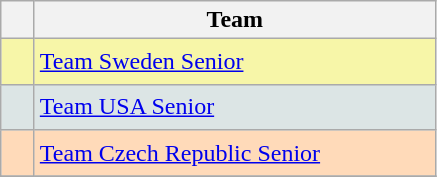<table class="wikitable" style="text-align:center">
<tr>
<th width=15></th>
<th width=260>Team</th>
</tr>
<tr style="background:#f7f6a8;">
<td style="text-align:center; height:23px;"></td>
<td align=left> <a href='#'>Team Sweden Senior</a></td>
</tr>
<tr style="background:#dce5e5;">
<td style="text-align:center; height:23px;"></td>
<td align=left> <a href='#'>Team USA Senior</a></td>
</tr>
<tr style="background:#ffdab9;">
<td style="text-align:center; height:23px;"></td>
<td align=left> <a href='#'>Team Czech Republic Senior</a></td>
</tr>
<tr>
</tr>
</table>
